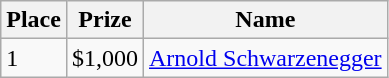<table class="wikitable">
<tr>
<th>Place</th>
<th>Prize</th>
<th>Name</th>
</tr>
<tr>
<td>1</td>
<td>$1,000</td>
<td> <a href='#'>Arnold Schwarzenegger</a></td>
</tr>
</table>
